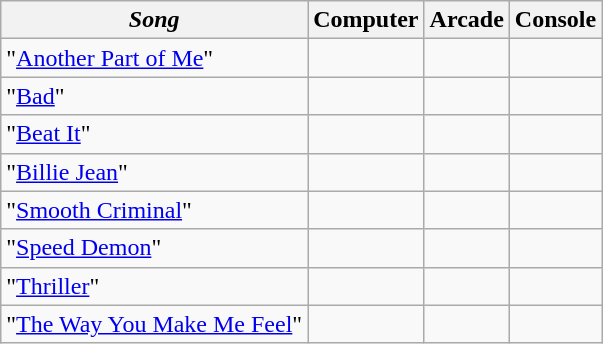<table class="wikitable sortable">
<tr>
<th><em>Song</th>
<th></em>Computer<em></th>
<th></em>Arcade<em></th>
<th></em>Console<em></th>
</tr>
<tr>
<td>"<a href='#'>Another Part of Me</a>"</td>
<td></td>
<td></td>
<td></td>
</tr>
<tr>
<td>"<a href='#'>Bad</a>"</td>
<td></td>
<td></td>
<td></td>
</tr>
<tr>
<td>"<a href='#'>Beat It</a>"</td>
<td></td>
<td></td>
<td></td>
</tr>
<tr>
<td>"<a href='#'>Billie Jean</a>"</td>
<td></td>
<td></td>
<td></td>
</tr>
<tr>
<td>"<a href='#'>Smooth Criminal</a>"</td>
<td></td>
<td></td>
<td></td>
</tr>
<tr>
<td>"<a href='#'>Speed Demon</a>"</td>
<td></td>
<td></td>
<td></td>
</tr>
<tr>
<td>"<a href='#'>Thriller</a>"</td>
<td></td>
<td></td>
<td></td>
</tr>
<tr>
<td>"<a href='#'>The Way You Make Me Feel</a>"</td>
<td></td>
<td></td>
<td></td>
</tr>
</table>
